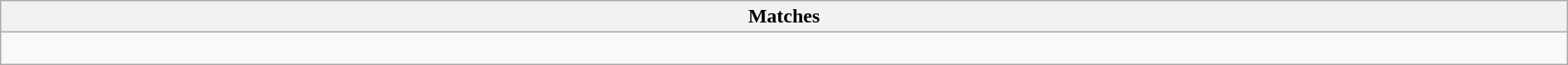<table class="wikitable collapsible collapsed" style="width:100%;">
<tr>
<th>Matches</th>
</tr>
<tr>
<td><br></td>
</tr>
</table>
